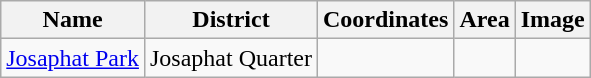<table class="wikitable sortable">
<tr>
<th>Name</th>
<th>District</th>
<th>Coordinates</th>
<th>Area</th>
<th>Image</th>
</tr>
<tr>
<td><a href='#'>Josaphat Park</a></td>
<td>Josaphat Quarter</td>
<td></td>
<td></td>
<td></td>
</tr>
</table>
